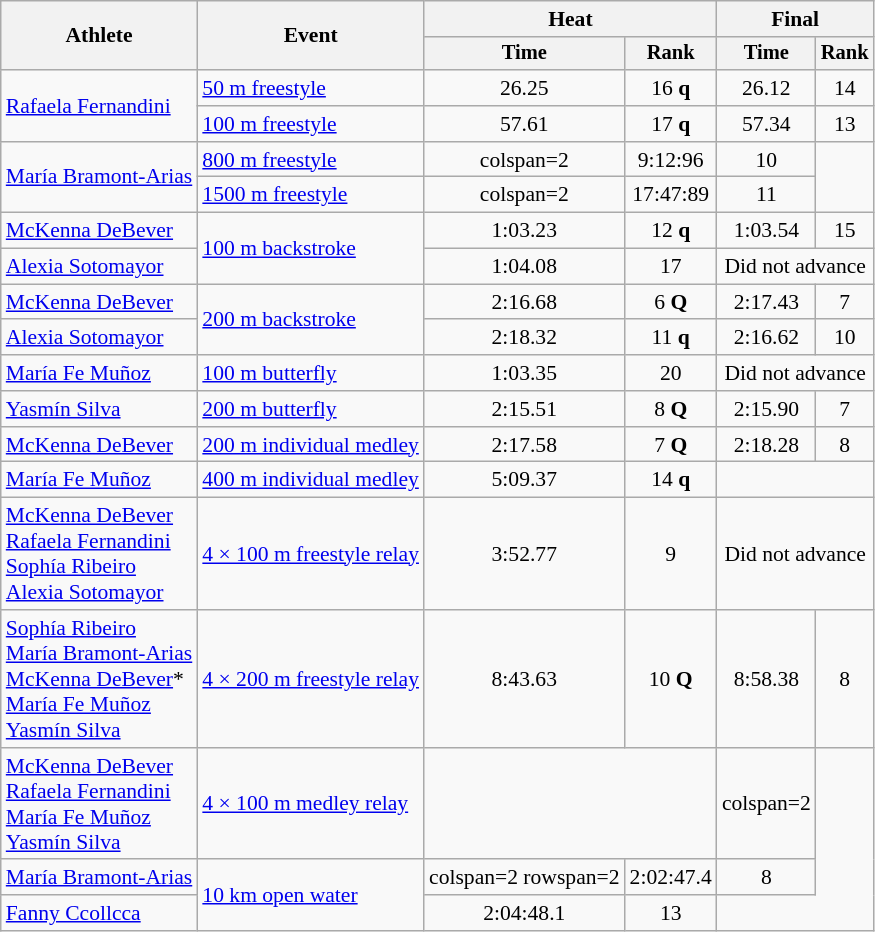<table class=wikitable style="font-size:90%;text-align:center">
<tr>
<th rowspan="2">Athlete</th>
<th rowspan="2">Event</th>
<th colspan="2">Heat</th>
<th colspan="2">Final</th>
</tr>
<tr style="font-size:95%">
<th>Time</th>
<th>Rank</th>
<th>Time</th>
<th>Rank</th>
</tr>
<tr>
<td align=left rowspan=2><a href='#'>Rafaela Fernandini</a></td>
<td align=left><a href='#'>50 m freestyle</a></td>
<td>26.25</td>
<td>16 <strong>q</strong></td>
<td>26.12</td>
<td>14</td>
</tr>
<tr>
<td align=left><a href='#'>100 m freestyle</a></td>
<td>57.61</td>
<td>17 <strong>q</strong> </td>
<td>57.34</td>
<td>13</td>
</tr>
<tr>
<td align=left rowspan=2><a href='#'>María Bramont-Arias</a></td>
<td align=left><a href='#'>800 m freestyle</a></td>
<td>colspan=2 </td>
<td>9:12:96</td>
<td>10</td>
</tr>
<tr>
<td align=left><a href='#'>1500 m freestyle</a></td>
<td>colspan=2 </td>
<td>17:47:89</td>
<td>11</td>
</tr>
<tr>
<td align=left><a href='#'>McKenna DeBever</a></td>
<td align=left rowspan=2><a href='#'>100 m backstroke</a></td>
<td>1:03.23</td>
<td>12 <strong>q</strong></td>
<td>1:03.54</td>
<td>15</td>
</tr>
<tr>
<td align=left><a href='#'>Alexia Sotomayor</a></td>
<td>1:04.08</td>
<td>17</td>
<td colspan=2>Did not advance</td>
</tr>
<tr>
<td align=left><a href='#'>McKenna DeBever</a></td>
<td align=left rowspan=2><a href='#'>200 m backstroke</a></td>
<td>2:16.68</td>
<td>6 <strong>Q</strong></td>
<td>2:17.43</td>
<td>7</td>
</tr>
<tr>
<td align=left><a href='#'>Alexia Sotomayor</a></td>
<td>2:18.32</td>
<td>11 <strong>q</strong></td>
<td>2:16.62</td>
<td>10</td>
</tr>
<tr>
<td align=left><a href='#'>María Fe Muñoz</a></td>
<td align=left><a href='#'>100 m butterfly</a></td>
<td>1:03.35</td>
<td>20</td>
<td colspan=2>Did not advance</td>
</tr>
<tr>
<td align=left><a href='#'>Yasmín Silva</a></td>
<td align=left><a href='#'>200 m butterfly</a></td>
<td>2:15.51</td>
<td>8 <strong>Q</strong></td>
<td>2:15.90</td>
<td>7</td>
</tr>
<tr>
<td align=left><a href='#'>McKenna DeBever</a></td>
<td align=left><a href='#'>200 m individual medley</a></td>
<td>2:17.58</td>
<td>7 <strong>Q</strong></td>
<td>2:18.28</td>
<td>8</td>
</tr>
<tr>
<td align=left><a href='#'>María Fe Muñoz</a></td>
<td align=left><a href='#'>400 m individual medley</a></td>
<td>5:09.37</td>
<td>14 <strong>q</strong></td>
<td colspan=2></td>
</tr>
<tr>
<td align=left><a href='#'>McKenna DeBever</a><br><a href='#'>Rafaela Fernandini</a><br><a href='#'>Sophía Ribeiro</a><br><a href='#'>Alexia Sotomayor</a></td>
<td align=left><a href='#'>4 × 100 m freestyle relay</a></td>
<td>3:52.77</td>
<td>9</td>
<td colspan=2>Did not advance</td>
</tr>
<tr>
<td align=left><a href='#'>Sophía Ribeiro</a><br><a href='#'>María Bramont-Arias</a><br><a href='#'>McKenna DeBever</a>*<br><a href='#'>María Fe Muñoz</a><br><a href='#'>Yasmín Silva</a></td>
<td align=left><a href='#'>4 × 200 m freestyle relay</a></td>
<td>8:43.63</td>
<td>10 <strong>Q</strong> </td>
<td>8:58.38</td>
<td>8</td>
</tr>
<tr>
<td align=left><a href='#'>McKenna DeBever</a><br><a href='#'>Rafaela Fernandini</a><br><a href='#'>María Fe Muñoz</a><br><a href='#'>Yasmín Silva</a></td>
<td align=left><a href='#'>4 × 100 m medley relay</a></td>
<td colspan=2></td>
<td>colspan=2 </td>
</tr>
<tr>
<td align=left><a href='#'>María Bramont-Arias</a></td>
<td align=left rowspan=2><a href='#'>10 km open water</a></td>
<td>colspan=2 rowspan=2 </td>
<td>2:02:47.4</td>
<td>8</td>
</tr>
<tr>
<td align=left><a href='#'>Fanny Ccollcca</a></td>
<td>2:04:48.1</td>
<td>13</td>
</tr>
</table>
